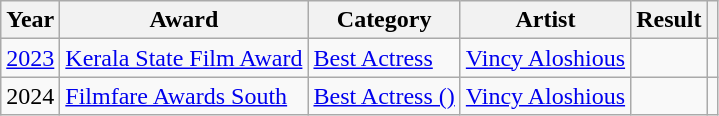<table class="wikitable">
<tr>
<th>Year</th>
<th>Award</th>
<th>Category</th>
<th>Artist</th>
<th>Result</th>
<th></th>
</tr>
<tr>
<td><a href='#'> 2023</a></td>
<td><a href='#'>Kerala State Film Award</a></td>
<td><a href='#'>Best Actress</a></td>
<td><a href='#'>Vincy Aloshious</a></td>
<td></td>
<td></td>
</tr>
<tr>
<td>2024</td>
<td><a href='#'>Filmfare Awards South</a></td>
<td><a href='#'>Best Actress ()</a></td>
<td><a href='#'>Vincy Aloshious</a></td>
<td></td>
<td style="text-align:center;"></td>
</tr>
</table>
